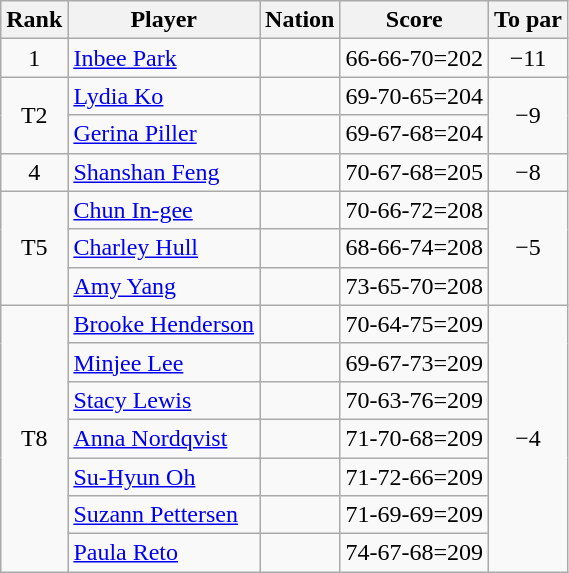<table class="wikitable">
<tr>
<th>Rank</th>
<th>Player</th>
<th>Nation</th>
<th>Score</th>
<th>To par</th>
</tr>
<tr>
<td align=center>1</td>
<td align=left><a href='#'>Inbee Park</a></td>
<td align=left></td>
<td>66-66-70=202</td>
<td align=center>−11</td>
</tr>
<tr>
<td align=center rowspan=2>T2</td>
<td align=left><a href='#'>Lydia Ko</a></td>
<td align=left></td>
<td>69-70-65=204</td>
<td align=center rowspan=2>−9</td>
</tr>
<tr>
<td align=left><a href='#'>Gerina Piller</a></td>
<td align=left></td>
<td>69-67-68=204</td>
</tr>
<tr>
<td align=center>4</td>
<td align=left><a href='#'>Shanshan Feng</a></td>
<td align=left></td>
<td>70-67-68=205</td>
<td align=center>−8</td>
</tr>
<tr>
<td align=center rowspan=3>T5</td>
<td align=left><a href='#'>Chun In-gee</a></td>
<td align=left></td>
<td>70-66-72=208</td>
<td align=center rowspan=3>−5</td>
</tr>
<tr>
<td align=left><a href='#'>Charley Hull</a></td>
<td align=left></td>
<td>68-66-74=208</td>
</tr>
<tr>
<td align=left><a href='#'>Amy Yang</a></td>
<td align=left></td>
<td>73-65-70=208</td>
</tr>
<tr>
<td align=center rowspan=7>T8</td>
<td align=left><a href='#'>Brooke Henderson</a></td>
<td align=left></td>
<td>70-64-75=209</td>
<td align=center rowspan=7>−4</td>
</tr>
<tr>
<td align=left><a href='#'>Minjee Lee</a></td>
<td align=left></td>
<td>69-67-73=209</td>
</tr>
<tr>
<td align=left><a href='#'>Stacy Lewis</a></td>
<td align=left></td>
<td>70-63-76=209</td>
</tr>
<tr>
<td align=left><a href='#'>Anna Nordqvist</a></td>
<td align=left></td>
<td>71-70-68=209</td>
</tr>
<tr>
<td align=left><a href='#'>Su-Hyun Oh</a></td>
<td align=left></td>
<td>71-72-66=209</td>
</tr>
<tr>
<td align=left><a href='#'>Suzann Pettersen</a></td>
<td align=left></td>
<td>71-69-69=209</td>
</tr>
<tr>
<td align=left><a href='#'>Paula Reto</a></td>
<td align=left></td>
<td>74-67-68=209</td>
</tr>
</table>
